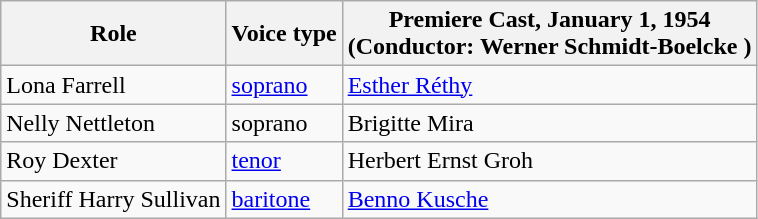<table class="wikitable">
<tr>
<th>Role</th>
<th>Voice type</th>
<th>Premiere Cast, January 1, 1954<br>(Conductor: Werner Schmidt-Boelcke )</th>
</tr>
<tr>
<td>Lona Farrell</td>
<td><a href='#'>soprano</a></td>
<td><a href='#'>Esther Réthy</a></td>
</tr>
<tr>
<td>Nelly Nettleton</td>
<td>soprano</td>
<td>Brigitte Mira</td>
</tr>
<tr>
<td>Roy Dexter</td>
<td><a href='#'>tenor</a></td>
<td>Herbert Ernst Groh</td>
</tr>
<tr>
<td>Sheriff Harry Sullivan</td>
<td><a href='#'>baritone</a></td>
<td><a href='#'>Benno Kusche</a></td>
</tr>
</table>
